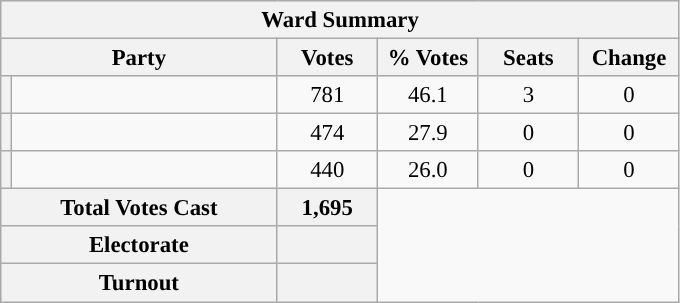<table class="wikitable" style="font-size: 95%;">
<tr style="background-color:#E9E9E9">
<th colspan="6">Ward Summary</th>
</tr>
<tr style="background-color:#E9E9E9">
<th colspan="2">Party</th>
<th style="width: 60px">Votes</th>
<th style="width: 60px">% Votes</th>
<th style="width: 60px">Seats</th>
<th style="width: 60px">Change</th>
</tr>
<tr>
<th style="background-color: "></th>
<td style="width: 170px"><a href='#'></a></td>
<td align="center">781</td>
<td align="center">46.1</td>
<td align="center">3</td>
<td align="center">0</td>
</tr>
<tr>
<th style="background-color: "></th>
<td style="width: 170px"><a href='#'></a></td>
<td align="center">474</td>
<td align="center">27.9</td>
<td align="center">0</td>
<td align="center">0</td>
</tr>
<tr>
<th style="background-color: "></th>
<td style="width: 170px"><a href='#'></a></td>
<td align="center">440</td>
<td align="center">26.0</td>
<td align="center">0</td>
<td align="center">0</td>
</tr>
<tr style="background-color:#E9E9E9">
<th colspan="2">Total Votes Cast</th>
<th style="width: 60px">1,695</th>
</tr>
<tr style="background-color:#E9E9E9">
<th colspan="2">Electorate</th>
<th style="width: 60px"></th>
</tr>
<tr style="background-color:#E9E9E9">
<th colspan="2">Turnout</th>
<th style="width: 60px"></th>
</tr>
</table>
